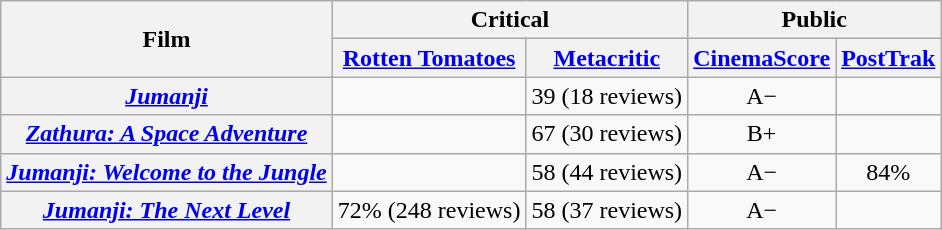<table class="wikitable plainrowheaders sortable" style="text-align: center">
<tr>
<th scope="col" rowspan="2">Film</th>
<th scope="col" colspan="2">Critical</th>
<th scope="col" colspan="2">Public</th>
</tr>
<tr>
<th scope="col"><a href='#'>Rotten Tomatoes</a></th>
<th scope="col"><a href='#'>Metacritic</a></th>
<th scope="col"><a href='#'>CinemaScore</a></th>
<th scope="col" class="unsortable"><a href='#'>PostTrak</a></th>
</tr>
<tr>
<th scope="row"><em><a href='#'>Jumanji</a></em></th>
<td></td>
<td>39 (18 reviews)</td>
<td>A−</td>
<td></td>
</tr>
<tr>
<th scope="row"><em><a href='#'>Zathura: A Space Adventure</a></em></th>
<td></td>
<td>67 (30 reviews)</td>
<td>B+</td>
<td></td>
</tr>
<tr>
<th scope="row"><em><a href='#'>Jumanji: Welcome to the Jungle</a></em></th>
<td></td>
<td>58 (44 reviews)</td>
<td>A−</td>
<td>84%</td>
</tr>
<tr>
<th scope="row"><em><a href='#'>Jumanji: The Next Level</a></em></th>
<td>72% (248 reviews)</td>
<td>58 (37 reviews)</td>
<td>A−</td>
<td></td>
</tr>
</table>
